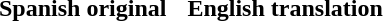<table cellpadding="6">
<tr>
<th>Spanish original</th>
<th>English translation</th>
</tr>
<tr style="vertical-align:top;text-align:center;white-space:nowrap;">
<td></td>
<td></td>
</tr>
</table>
